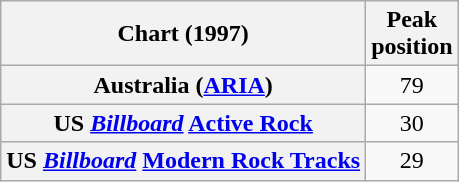<table class="wikitable sortable plainrowheaders">
<tr>
<th scope="col">Chart (1997)</th>
<th scope="col">Peak<br>position</th>
</tr>
<tr>
<th scope="row">Australia (<a href='#'>ARIA</a>)</th>
<td align="center">79</td>
</tr>
<tr>
<th scope="row">US <em><a href='#'>Billboard</a></em> <a href='#'>Active Rock</a></th>
<td align="center">30</td>
</tr>
<tr>
<th scope="row">US <em><a href='#'>Billboard</a></em> <a href='#'>Modern Rock Tracks</a></th>
<td align="center">29</td>
</tr>
</table>
